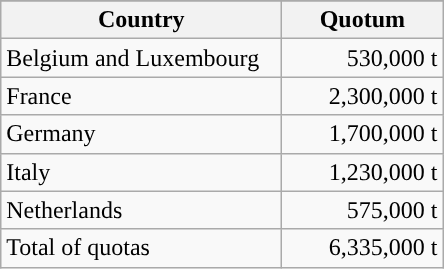<table class="wikitable" style=text-align:right>
<tr>
</tr>
<tr>
<th width="180">Country</th>
<th width="100">Quotum</th>
</tr>
<tr>
<td style="text-align:left">Belgium and Luxembourg</td>
<td>530,000 t</td>
</tr>
<tr>
<td style="text-align:left">France</td>
<td>2,300,000 t</td>
</tr>
<tr>
<td style="text-align:left">Germany</td>
<td>1,700,000 t</td>
</tr>
<tr>
<td style="text-align:left">Italy</td>
<td>1,230,000 t</td>
</tr>
<tr>
<td style="text-align:left">Netherlands</td>
<td>575,000 t</td>
</tr>
<tr>
<td style="text-align:left">Total of quotas</td>
<td>6,335,000 t</td>
</tr>
</table>
